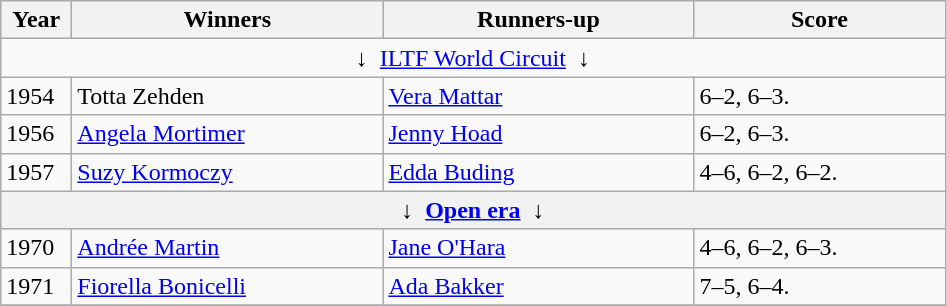<table class="wikitable">
<tr>
<th style="width:40px">Year</th>
<th style="width:200px">Winners</th>
<th style="width:200px">Runners-up</th>
<th style="width:160px" class="unsortable">Score</th>
</tr>
<tr>
<td colspan=4 align=center>↓  <a href='#'>ILTF World Circuit</a>  ↓</td>
</tr>
<tr>
<td>1954</td>
<td> Totta Zehden</td>
<td> <a href='#'>Vera Mattar</a></td>
<td>6–2, 6–3.</td>
</tr>
<tr>
<td>1956</td>
<td> <a href='#'>Angela Mortimer</a></td>
<td> <a href='#'>Jenny Hoad</a></td>
<td>6–2, 6–3.</td>
</tr>
<tr>
<td>1957</td>
<td> <a href='#'>Suzy Kormoczy</a></td>
<td> <a href='#'>Edda Buding</a></td>
<td>4–6, 6–2, 6–2.</td>
</tr>
<tr>
<th colspan=4 align=center>↓  <a href='#'>Open era</a>  ↓</th>
</tr>
<tr>
<td>1970</td>
<td> <a href='#'>Andrée Martin</a></td>
<td> <a href='#'>Jane O'Hara</a></td>
<td>4–6, 6–2, 6–3.</td>
</tr>
<tr>
<td>1971</td>
<td>  <a href='#'>Fiorella Bonicelli</a></td>
<td> <a href='#'>Ada Bakker</a></td>
<td>7–5, 6–4.</td>
</tr>
<tr>
</tr>
</table>
